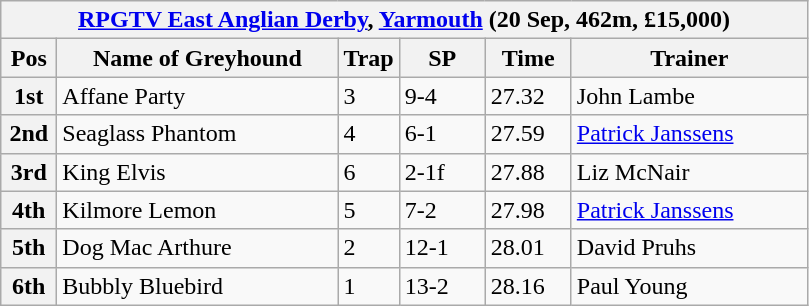<table class="wikitable">
<tr>
<th colspan="6"><a href='#'>RPGTV East Anglian Derby</a>, <a href='#'>Yarmouth</a> (20 Sep, 462m, £15,000)</th>
</tr>
<tr>
<th width=30>Pos</th>
<th width=180>Name of Greyhound</th>
<th width=30>Trap</th>
<th width=50>SP</th>
<th width=50>Time</th>
<th width=150>Trainer</th>
</tr>
<tr>
<th>1st</th>
<td>Affane Party </td>
<td>3</td>
<td>9-4</td>
<td>27.32</td>
<td>John Lambe</td>
</tr>
<tr>
<th>2nd</th>
<td>Seaglass Phantom</td>
<td>4</td>
<td>6-1</td>
<td>27.59</td>
<td><a href='#'>Patrick Janssens</a></td>
</tr>
<tr>
<th>3rd</th>
<td>King Elvis</td>
<td>6</td>
<td>2-1f</td>
<td>27.88</td>
<td>Liz McNair</td>
</tr>
<tr>
<th>4th</th>
<td>Kilmore Lemon</td>
<td>5</td>
<td>7-2</td>
<td>27.98</td>
<td><a href='#'>Patrick Janssens</a></td>
</tr>
<tr>
<th>5th</th>
<td>Dog Mac Arthure</td>
<td>2</td>
<td>12-1</td>
<td>28.01</td>
<td>David Pruhs</td>
</tr>
<tr>
<th>6th</th>
<td>Bubbly Bluebird</td>
<td>1</td>
<td>13-2</td>
<td>28.16</td>
<td>Paul Young</td>
</tr>
</table>
